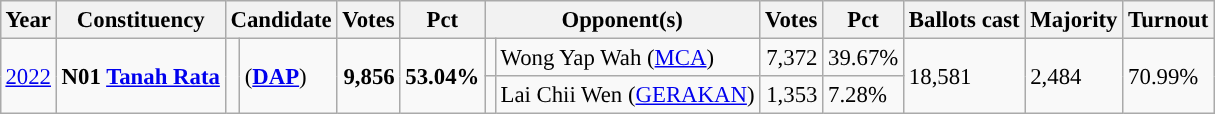<table class="wikitable" style="margin:0.5em ; font-size:95%">
<tr>
<th>Year</th>
<th>Constituency</th>
<th colspan=2>Candidate</th>
<th>Votes</th>
<th>Pct</th>
<th colspan=2>Opponent(s)</th>
<th>Votes</th>
<th>Pct</th>
<th>Ballots cast</th>
<th>Majority</th>
<th>Turnout</th>
</tr>
<tr>
<td rowspan=2><a href='#'>2022</a></td>
<td rowspan=2><strong>N01 <a href='#'>Tanah Rata</a></strong></td>
<td rowspan=2 ></td>
<td rowspan=2> (<a href='#'><strong>DAP</strong></a>)</td>
<td rowspan=2 align=right><strong>9,856</strong></td>
<td rowspan=2><strong>53.04%</strong></td>
<td></td>
<td>Wong Yap Wah (<a href='#'>MCA</a>)</td>
<td align=right>7,372</td>
<td align=right>39.67%</td>
<td rowspan=2>18,581</td>
<td rowspan=2>2,484</td>
<td rowspan=2>70.99%</td>
</tr>
<tr>
<td></td>
<td>Lai Chii Wen (<a href='#'>GERAKAN</a>)</td>
<td align=right>1,353</td>
<td>7.28%</td>
</tr>
</table>
